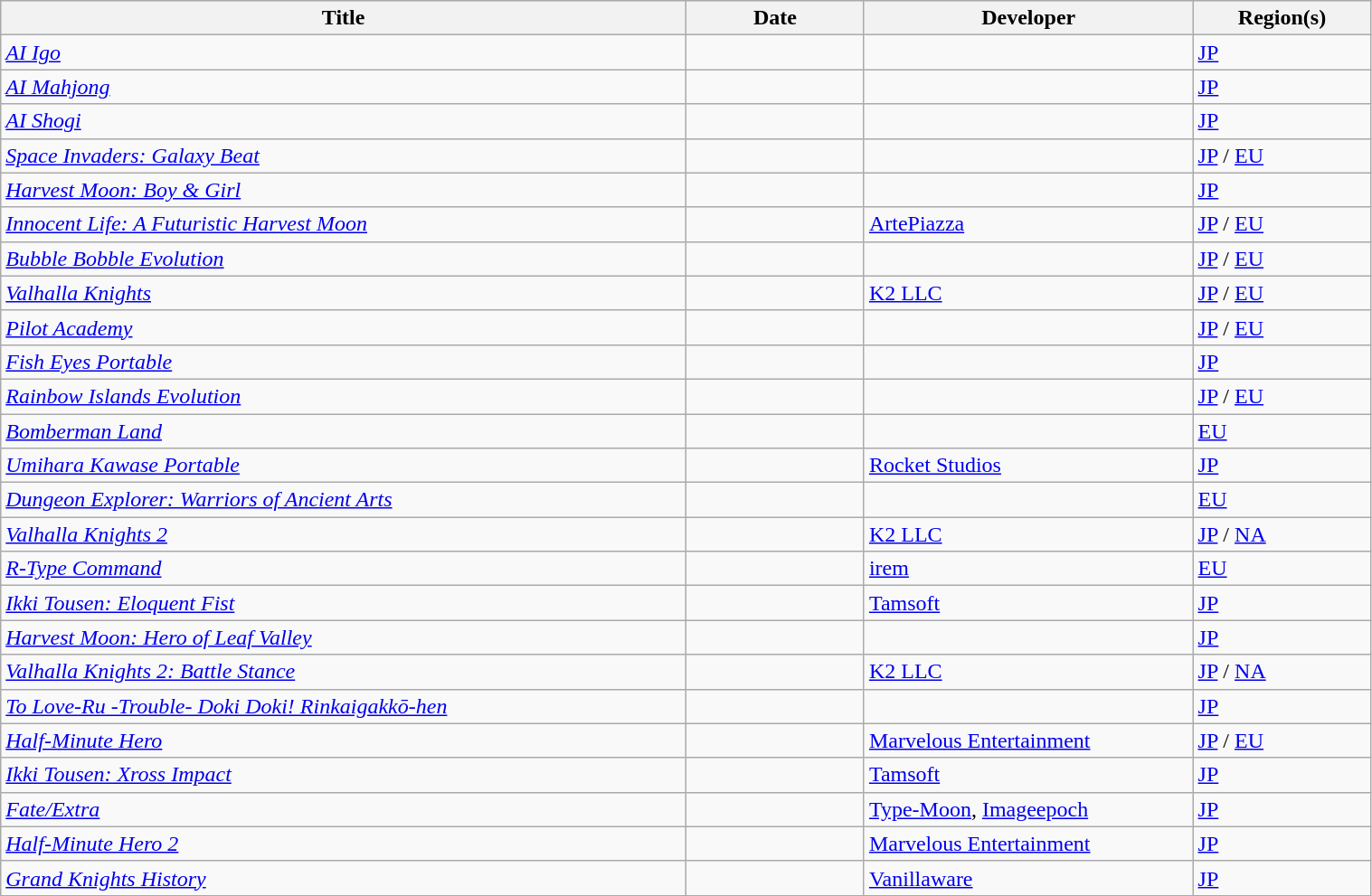<table class="wikitable sortable" style="text-align: left; width: 80%;">
<tr>
<th style="width:50%;">Title</th>
<th style="width:13%;">Date</th>
<th style="width:24%;">Developer</th>
<th style="width:13%;">Region(s)</th>
</tr>
<tr>
<td><em><a href='#'>AI Igo</a></em></td>
<td></td>
<td></td>
<td><a href='#'>JP</a></td>
</tr>
<tr>
<td><em><a href='#'>AI Mahjong</a></em></td>
<td></td>
<td></td>
<td><a href='#'>JP</a></td>
</tr>
<tr>
<td><em><a href='#'>AI Shogi</a></em></td>
<td></td>
<td></td>
<td><a href='#'>JP</a></td>
</tr>
<tr>
<td><em><a href='#'>Space Invaders: Galaxy Beat</a></em></td>
<td></td>
<td></td>
<td><a href='#'>JP</a> / <a href='#'>EU</a></td>
</tr>
<tr>
<td><em><a href='#'>Harvest Moon: Boy & Girl</a></em></td>
<td></td>
<td></td>
<td><a href='#'>JP</a></td>
</tr>
<tr>
<td><em><a href='#'>Innocent Life: A Futuristic Harvest Moon</a></em></td>
<td></td>
<td><a href='#'>ArtePiazza</a></td>
<td><a href='#'>JP</a> / <a href='#'>EU</a></td>
</tr>
<tr>
<td><em><a href='#'>Bubble Bobble Evolution</a></em></td>
<td></td>
<td></td>
<td><a href='#'>JP</a> / <a href='#'>EU</a></td>
</tr>
<tr>
<td><em><a href='#'>Valhalla Knights</a></em></td>
<td></td>
<td><a href='#'>K2 LLC</a></td>
<td><a href='#'>JP</a> / <a href='#'>EU</a></td>
</tr>
<tr>
<td><em><a href='#'>Pilot Academy</a></em></td>
<td></td>
<td></td>
<td><a href='#'>JP</a> / <a href='#'>EU</a></td>
</tr>
<tr>
<td><em><a href='#'>Fish Eyes Portable</a></em></td>
<td></td>
<td></td>
<td><a href='#'>JP</a></td>
</tr>
<tr>
<td><em><a href='#'>Rainbow Islands Evolution</a></em></td>
<td></td>
<td></td>
<td><a href='#'>JP</a> / <a href='#'>EU</a></td>
</tr>
<tr>
<td><em><a href='#'>Bomberman Land</a></em></td>
<td></td>
<td></td>
<td><a href='#'>EU</a></td>
</tr>
<tr>
<td><em><a href='#'>Umihara Kawase Portable</a></em></td>
<td></td>
<td><a href='#'>Rocket Studios</a></td>
<td><a href='#'>JP</a></td>
</tr>
<tr>
<td><em><a href='#'>Dungeon Explorer: Warriors of Ancient Arts</a></em></td>
<td></td>
<td></td>
<td><a href='#'>EU</a></td>
</tr>
<tr>
<td><em><a href='#'>Valhalla Knights 2</a></em></td>
<td></td>
<td><a href='#'>K2 LLC</a></td>
<td><a href='#'>JP</a> / <a href='#'>NA</a></td>
</tr>
<tr>
<td><em><a href='#'>R-Type Command</a></em></td>
<td></td>
<td><a href='#'>irem</a></td>
<td><a href='#'>EU</a></td>
</tr>
<tr>
<td><em><a href='#'>Ikki Tousen: Eloquent Fist</a></em></td>
<td></td>
<td><a href='#'>Tamsoft</a></td>
<td><a href='#'>JP</a></td>
</tr>
<tr>
<td><em><a href='#'>Harvest Moon: Hero of Leaf Valley</a></em></td>
<td></td>
<td></td>
<td><a href='#'>JP</a></td>
</tr>
<tr>
<td><em><a href='#'>Valhalla Knights 2: Battle Stance</a></em></td>
<td></td>
<td><a href='#'>K2 LLC</a></td>
<td><a href='#'>JP</a> / <a href='#'>NA</a></td>
</tr>
<tr>
<td><em><a href='#'>To Love-Ru -Trouble- Doki Doki! Rinkaigakkō-hen</a></em></td>
<td></td>
<td></td>
<td><a href='#'>JP</a></td>
</tr>
<tr>
<td><em><a href='#'>Half-Minute Hero</a></em></td>
<td></td>
<td><a href='#'>Marvelous Entertainment</a></td>
<td><a href='#'>JP</a> / <a href='#'>EU</a></td>
</tr>
<tr>
<td><em><a href='#'>Ikki Tousen: Xross Impact</a></em></td>
<td></td>
<td><a href='#'>Tamsoft</a></td>
<td><a href='#'>JP</a></td>
</tr>
<tr>
<td><em><a href='#'>Fate/Extra</a></em></td>
<td></td>
<td><a href='#'>Type-Moon</a>, <a href='#'>Imageepoch</a></td>
<td><a href='#'>JP</a></td>
</tr>
<tr>
<td><em><a href='#'>Half-Minute Hero 2</a></em></td>
<td></td>
<td><a href='#'>Marvelous Entertainment</a></td>
<td><a href='#'>JP</a></td>
</tr>
<tr>
<td><em><a href='#'>Grand Knights History</a></em></td>
<td></td>
<td><a href='#'>Vanillaware</a></td>
<td><a href='#'>JP</a></td>
</tr>
</table>
